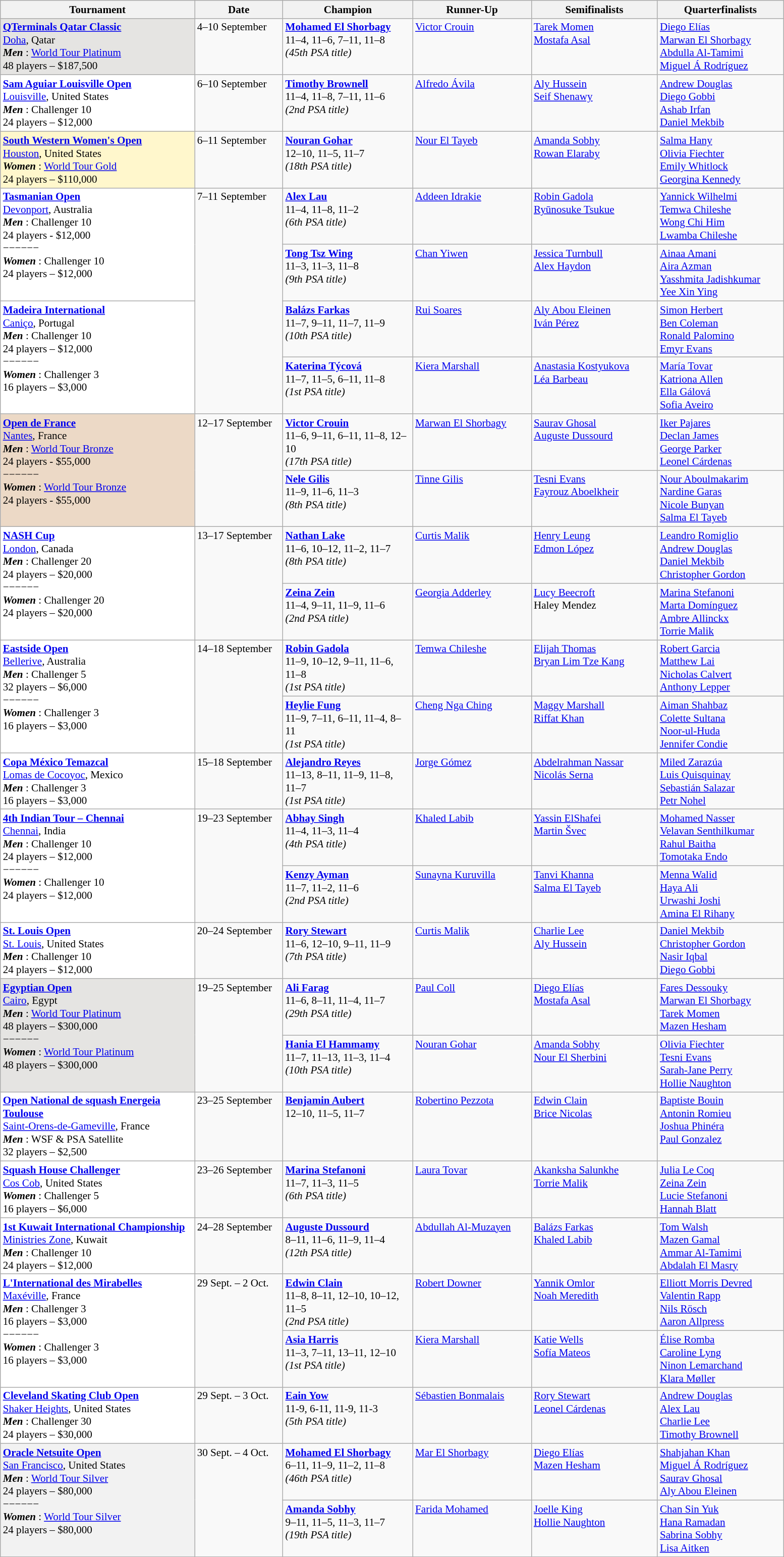<table class="wikitable" style="font-size:88%">
<tr>
<th width=250>Tournament</th>
<th width=110>Date</th>
<th width=165>Champion</th>
<th width=150>Runner-Up</th>
<th width=160>Semifinalists</th>
<th width=160>Quarterfinalists</th>
</tr>
<tr style="vertical-align:top">
<td style="background:#E5E4E2;"><strong><a href='#'>QTerminals Qatar Classic</a></strong><br> <a href='#'>Doha</a>, Qatar<br><strong> <em>Men</em> </strong>: <a href='#'>World Tour Platinum</a><br>48 players – $187,500</td>
<td>4–10 September</td>
<td> <strong><a href='#'>Mohamed El Shorbagy</a></strong><br>11–4, 11–6, 7–11, 11–8<br><em>(45th PSA title)</em></td>
<td> <a href='#'>Victor Crouin</a></td>
<td> <a href='#'>Tarek Momen</a><br> <a href='#'>Mostafa Asal</a></td>
<td> <a href='#'>Diego Elías</a><br> <a href='#'>Marwan El Shorbagy</a><br> <a href='#'>Abdulla Al-Tamimi</a><br> <a href='#'>Miguel Á Rodríguez</a></td>
</tr>
<tr style="vertical-align:top">
<td style="background:#fff;"><strong><a href='#'>Sam Aguiar Louisville Open</a></strong><br> <a href='#'>Louisville</a>, United States<br><strong> <em>Men</em> </strong>: Challenger 10<br>24 players – $12,000</td>
<td>6–10 September</td>
<td> <strong><a href='#'>Timothy Brownell</a></strong><br>11–4, 11–8, 7–11, 11–6<br><em>(2nd PSA title)</em></td>
<td> <a href='#'>Alfredo Ávila</a></td>
<td> <a href='#'>Aly Hussein</a><br> <a href='#'>Seif Shenawy</a></td>
<td> <a href='#'>Andrew Douglas</a><br> <a href='#'>Diego Gobbi</a><br> <a href='#'>Ashab Irfan</a><br> <a href='#'>Daniel Mekbib</a></td>
</tr>
<tr style="vertical-align:top">
<td style="background:#fff7cc;"><strong><a href='#'>South Western Women's Open</a></strong><br> <a href='#'>Houston</a>, United States<br><strong> <em>Women</em> </strong>: <a href='#'>World Tour Gold</a><br>24 players – $110,000</td>
<td>6–11 September</td>
<td> <strong><a href='#'>Nouran Gohar</a></strong><br>12–10, 11–5, 11–7<br><em>(18th PSA title)</em></td>
<td> <a href='#'>Nour El Tayeb</a></td>
<td> <a href='#'>Amanda Sobhy</a><br> <a href='#'>Rowan Elaraby</a></td>
<td> <a href='#'>Salma Hany</a><br> <a href='#'>Olivia Fiechter</a><br> <a href='#'>Emily Whitlock</a><br> <a href='#'>Georgina Kennedy</a></td>
</tr>
<tr style="vertical-align:top">
<td rowspan=2 style="background:#fff;"><strong><a href='#'>Tasmanian Open</a></strong><br> <a href='#'>Devonport</a>, Australia<br><strong> <em>Men</em> </strong>: Challenger 10<br>24 players - $12,000<br>−−−−−−<br><strong> <em>Women</em> </strong>: Challenger 10<br>24 players – $12,000</td>
<td rowspan=4>7–11 September</td>
<td> <strong><a href='#'>Alex Lau</a></strong><br>11–4, 11–8, 11–2<br><em>(6th PSA title)</em></td>
<td> <a href='#'>Addeen Idrakie</a></td>
<td> <a href='#'>Robin Gadola</a><br> <a href='#'>Ryūnosuke Tsukue</a></td>
<td> <a href='#'>Yannick Wilhelmi</a><br> <a href='#'>Temwa Chileshe</a><br> <a href='#'>Wong Chi Him</a><br> <a href='#'>Lwamba Chileshe</a></td>
</tr>
<tr style="vertical-align:top">
<td> <strong><a href='#'>Tong Tsz Wing</a></strong><br>11–3, 11–3, 11–8<br><em>(9th PSA title)</em></td>
<td> <a href='#'>Chan Yiwen</a></td>
<td> <a href='#'>Jessica Turnbull</a><br> <a href='#'>Alex Haydon</a></td>
<td> <a href='#'>Ainaa Amani</a><br> <a href='#'>Aira Azman</a><br> <a href='#'>Yasshmita Jadishkumar</a><br> <a href='#'>Yee Xin Ying</a></td>
</tr>
<tr style="vertical-align:top">
<td rowspan=2 style="background:#fff;"><strong><a href='#'>Madeira International</a></strong><br> <a href='#'>Caniço</a>, Portugal<br><strong> <em>Men</em> </strong>: Challenger 10<br>24 players – $12,000<br>−−−−−−<br><strong> <em>Women</em> </strong>: Challenger 3<br>16 players – $3,000</td>
<td> <strong><a href='#'>Balázs Farkas</a></strong><br>11–7, 9–11, 11–7, 11–9<br><em>(10th PSA title)</em></td>
<td> <a href='#'>Rui Soares</a></td>
<td> <a href='#'>Aly Abou Eleinen</a><br> <a href='#'>Iván Pérez</a></td>
<td> <a href='#'>Simon Herbert</a><br> <a href='#'>Ben Coleman</a><br> <a href='#'>Ronald Palomino</a><br> <a href='#'>Emyr Evans</a></td>
</tr>
<tr style="vertical-align:top">
<td> <strong><a href='#'>Katerina Týcová</a></strong><br>11–7, 11–5, 6–11, 11–8<br><em>(1st PSA title)</em></td>
<td> <a href='#'>Kiera Marshall</a></td>
<td> <a href='#'>Anastasia Kostyukova</a><br> <a href='#'>Léa Barbeau</a></td>
<td> <a href='#'>María Tovar</a><br> <a href='#'>Katriona Allen</a><br> <a href='#'>Ella Gálová</a><br> <a href='#'>Sofia Aveiro</a></td>
</tr>
<tr style="vertical-align:top">
<td rowspan=2 style="background:#ecd9c6;"><strong><a href='#'>Open de France</a></strong><br> <a href='#'>Nantes</a>, France<br><strong> <em>Men</em> </strong>: <a href='#'>World Tour Bronze</a><br>24 players - $55,000<br>−−−−−−<br><strong> <em>Women</em> </strong>: <a href='#'>World Tour Bronze</a><br>24 players - $55,000</td>
<td rowspan=2>12–17 September</td>
<td> <strong><a href='#'>Victor Crouin</a></strong><br>11–6, 9–11, 6–11, 11–8, 12–10<br><em>(17th PSA title)</em></td>
<td> <a href='#'>Marwan El Shorbagy</a></td>
<td> <a href='#'>Saurav Ghosal</a><br> <a href='#'>Auguste Dussourd</a></td>
<td> <a href='#'>Iker Pajares</a><br> <a href='#'>Declan James</a><br> <a href='#'>George Parker</a><br> <a href='#'>Leonel Cárdenas</a></td>
</tr>
<tr style="vertical-align:top">
<td> <strong><a href='#'>Nele Gilis</a></strong><br>11–9, 11–6, 11–3<br><em>(8th PSA title)</em></td>
<td> <a href='#'>Tinne Gilis</a></td>
<td> <a href='#'>Tesni Evans</a><br> <a href='#'>Fayrouz Aboelkheir</a></td>
<td> <a href='#'>Nour Aboulmakarim</a><br> <a href='#'>Nardine Garas</a><br> <a href='#'>Nicole Bunyan</a><br> <a href='#'>Salma El Tayeb</a></td>
</tr>
<tr style="vertical-align:top">
<td rowspan=2 style="background:#fff;"><strong><a href='#'>NASH Cup</a></strong><br> <a href='#'>London</a>, Canada<br><strong> <em>Men</em> </strong>: Challenger 20<br>24 players – $20,000<br>−−−−−−<br><strong> <em>Women</em> </strong>: Challenger 20<br>24 players – $20,000</td>
<td rowspan=2>13–17 September</td>
<td> <strong><a href='#'>Nathan Lake</a></strong><br>11–6, 10–12, 11–2, 11–7<br><em>(8th PSA title)</em></td>
<td> <a href='#'>Curtis Malik</a></td>
<td> <a href='#'>Henry Leung</a><br> <a href='#'>Edmon López</a></td>
<td> <a href='#'>Leandro Romiglio</a><br> <a href='#'>Andrew Douglas</a><br> <a href='#'>Daniel Mekbib</a><br> <a href='#'>Christopher Gordon</a></td>
</tr>
<tr style="vertical-align:top">
<td> <strong><a href='#'>Zeina Zein</a></strong><br>11–4, 9–11, 11–9, 11–6<br><em>(2nd PSA title)</em></td>
<td> <a href='#'>Georgia Adderley</a></td>
<td> <a href='#'>Lucy Beecroft</a><br> Haley Mendez</td>
<td> <a href='#'>Marina Stefanoni</a><br> <a href='#'>Marta Domínguez</a><br> <a href='#'>Ambre Allinckx</a><br> <a href='#'>Torrie Malik</a></td>
</tr>
<tr style="vertical-align:top">
<td rowspan=2 style="background:#fff;"><strong><a href='#'>Eastside Open</a></strong><br> <a href='#'>Bellerive</a>, Australia<br><strong> <em>Men</em> </strong>: Challenger 5<br>32 players – $6,000<br>−−−−−−<br><strong> <em>Women</em> </strong>: Challenger 3<br>16 players – $3,000</td>
<td rowspan=2>14–18 September</td>
<td> <strong><a href='#'>Robin Gadola</a></strong><br>11–9, 10–12, 9–11, 11–6, 11–8<br><em>(1st PSA title)</em></td>
<td> <a href='#'>Temwa Chileshe</a></td>
<td> <a href='#'>Elijah Thomas</a><br> <a href='#'>Bryan Lim Tze Kang</a></td>
<td> <a href='#'>Robert Garcia</a><br> <a href='#'>Matthew Lai</a><br> <a href='#'>Nicholas Calvert</a><br> <a href='#'>Anthony Lepper</a></td>
</tr>
<tr style="vertical-align:top">
<td> <strong><a href='#'>Heylie Fung</a></strong><br>11–9, 7–11, 6–11, 11–4, 8–11<br><em>(1st PSA title)</em></td>
<td> <a href='#'>Cheng Nga Ching</a></td>
<td> <a href='#'>Maggy Marshall</a><br> <a href='#'>Riffat Khan</a></td>
<td> <a href='#'>Aiman Shahbaz</a><br> <a href='#'>Colette Sultana</a><br> <a href='#'>Noor-ul-Huda</a><br> <a href='#'>Jennifer Condie</a></td>
</tr>
<tr style="vertical-align:top">
<td style="background:#fff;"><strong><a href='#'>Copa México Temazcal</a></strong><br> <a href='#'>Lomas de Cocoyoc</a>, Mexico<br><strong> <em>Men</em> </strong>: Challenger 3<br>16 players – $3,000</td>
<td>15–18 September</td>
<td> <strong><a href='#'>Alejandro Reyes</a></strong><br>11–13, 8–11, 11–9, 11–8, 11–7<br><em>(1st PSA title)</em></td>
<td> <a href='#'>Jorge Gómez</a></td>
<td> <a href='#'>Abdelrahman Nassar</a><br> <a href='#'>Nicolás Serna</a></td>
<td> <a href='#'>Miled Zarazúa</a><br> <a href='#'>Luis Quisquinay</a><br> <a href='#'>Sebastián Salazar</a><br> <a href='#'>Petr Nohel</a></td>
</tr>
<tr style="vertical-align:top">
<td rowspan=2 style="background:#fff;"><strong><a href='#'>4th   Indian Tour – Chennai</a></strong><br> <a href='#'>Chennai</a>, India<br><strong> <em>Men</em> </strong>: Challenger 10<br>24 players – $12,000<br>−−−−−−<br><strong> <em>Women</em> </strong>: Challenger 10<br>24 players – $12,000</td>
<td rowspan=2>19–23 September</td>
<td> <strong><a href='#'>Abhay Singh</a></strong><br>11–4, 11–3, 11–4<br><em>(4th PSA title)</em></td>
<td> <a href='#'>Khaled Labib</a></td>
<td> <a href='#'>Yassin ElShafei</a><br> <a href='#'>Martin Švec</a></td>
<td> <a href='#'>Mohamed Nasser</a><br> <a href='#'>Velavan Senthilkumar</a><br> <a href='#'>Rahul Baitha</a><br> <a href='#'>Tomotaka Endo</a></td>
</tr>
<tr style="vertical-align:top">
<td> <strong><a href='#'>Kenzy Ayman</a></strong><br>11–7, 11–2, 11–6<br><em>(2nd PSA title)</em></td>
<td> <a href='#'>Sunayna Kuruvilla</a></td>
<td> <a href='#'>Tanvi Khanna</a><br> <a href='#'>Salma El Tayeb</a></td>
<td> <a href='#'>Menna Walid</a><br> <a href='#'>Haya Ali</a><br> <a href='#'>Urwashi Joshi</a><br> <a href='#'>Amina El Rihany</a></td>
</tr>
<tr style="vertical-align:top">
<td style="background:#fff;"><strong><a href='#'>St. Louis Open</a></strong><br> <a href='#'>St. Louis</a>, United States<br><strong> <em>Men</em> </strong>: Challenger 10<br>24 players – $12,000</td>
<td>20–24 September</td>
<td> <strong><a href='#'>Rory Stewart</a></strong><br>11–6, 12–10, 9–11, 11–9<br><em>(7th PSA title)</em></td>
<td> <a href='#'>Curtis Malik</a></td>
<td> <a href='#'>Charlie Lee</a><br> <a href='#'>Aly Hussein</a></td>
<td> <a href='#'>Daniel Mekbib</a><br> <a href='#'>Christopher Gordon</a><br> <a href='#'>Nasir Iqbal</a><br> <a href='#'>Diego Gobbi</a></td>
</tr>
<tr style="vertical-align:top">
<td rowspan=2 style="background:#E5E4E2;"><strong><a href='#'> Egyptian Open</a></strong><br> <a href='#'>Cairo</a>, Egypt<br><strong> <em>Men</em> </strong>: <a href='#'>World Tour Platinum</a><br>48 players – $300,000<br>−−−−−−<br><strong> <em>Women</em> </strong>: <a href='#'>World Tour Platinum</a><br>48 players – $300,000</td>
<td rowspan=2>19–25 September</td>
<td> <strong><a href='#'>Ali Farag</a></strong><br>11–6, 8–11, 11–4, 11–7<br><em>(29th PSA title)</em></td>
<td> <a href='#'>Paul Coll</a></td>
<td> <a href='#'>Diego Elías</a><br> <a href='#'>Mostafa Asal</a></td>
<td> <a href='#'>Fares Dessouky</a><br> <a href='#'>Marwan El Shorbagy</a><br> <a href='#'>Tarek Momen</a><br> <a href='#'>Mazen Hesham</a></td>
</tr>
<tr style="vertical-align:top">
<td> <strong><a href='#'>Hania El Hammamy</a></strong><br>11–7, 11–13, 11–3, 11–4<br><em>(10th PSA title)</em></td>
<td> <a href='#'>Nouran Gohar</a></td>
<td> <a href='#'>Amanda Sobhy</a><br> <a href='#'>Nour El Sherbini</a></td>
<td> <a href='#'>Olivia Fiechter</a><br> <a href='#'>Tesni Evans</a><br> <a href='#'>Sarah-Jane Perry</a><br> <a href='#'>Hollie Naughton</a></td>
</tr>
<tr style="vertical-align:top">
<td style="background:#fff;"><strong><a href='#'>Open National de squash Energeia Toulouse</a></strong><br> <a href='#'>Saint-Orens-de-Gameville</a>, France<br><em> <strong>Men</strong> </em>: WSF & PSA Satellite<br>32 players – $2,500</td>
<td>23–25 September</td>
<td> <strong><a href='#'>Benjamin Aubert</a></strong><br>12–10, 11–5, 11–7</td>
<td> <a href='#'>Robertino Pezzota</a></td>
<td> <a href='#'>Edwin Clain</a><br> <a href='#'>Brice Nicolas</a></td>
<td> <a href='#'>Baptiste Bouin</a><br> <a href='#'>Antonin Romieu</a><br> <a href='#'>Joshua Phinéra</a><br> <a href='#'>Paul Gonzalez</a></td>
</tr>
<tr style="vertical-align:top">
<td style="background:#fff;"><strong><a href='#'> Squash House Challenger</a></strong><br> <a href='#'>Cos Cob</a>, United States<br><strong> <em>Women</em> </strong>: Challenger 5<br>16 players – $6,000</td>
<td>23–26 September</td>
<td> <strong><a href='#'>Marina Stefanoni</a></strong><br>11–7, 11–3, 11–5<br><em>(6th PSA title)</em></td>
<td> <a href='#'>Laura Tovar</a></td>
<td> <a href='#'>Akanksha Salunkhe</a><br> <a href='#'>Torrie Malik</a></td>
<td> <a href='#'>Julia Le Coq</a><br> <a href='#'>Zeina Zein</a><br> <a href='#'>Lucie Stefanoni</a><br> <a href='#'>Hannah Blatt</a></td>
</tr>
<tr style="vertical-align:top">
<td style="background:#fff;"><strong><a href='#'>1st Kuwait International Championship</a></strong><br> <a href='#'>Ministries Zone</a>, Kuwait<br><strong> <em>Men</em> </strong>: Challenger 10<br>24 players – $12,000</td>
<td>24–28 September</td>
<td> <strong><a href='#'>Auguste Dussourd</a></strong><br>8–11, 11–6, 11–9, 11–4<br><em>(12th PSA title)</em></td>
<td> <a href='#'>Abdullah Al-Muzayen</a></td>
<td> <a href='#'>Balázs Farkas</a><br> <a href='#'>Khaled Labib</a></td>
<td> <a href='#'>Tom Walsh</a><br> <a href='#'>Mazen Gamal</a><br> <a href='#'>Ammar Al-Tamimi</a><br> <a href='#'>Abdalah El Masry</a></td>
</tr>
<tr style="vertical-align:top">
<td rowspan=2 style="background:#fff;"><strong><a href='#'>L'International des Mirabelles</a></strong><br> <a href='#'>Maxéville</a>, France<br><strong> <em>Men</em> </strong>: Challenger 3<br>16 players – $3,000<br>−−−−−−<br><strong> <em>Women</em> </strong>: Challenger 3<br>16 players – $3,000</td>
<td rowspan=2>29 Sept. – 2 Oct.</td>
<td> <strong><a href='#'>Edwin Clain</a></strong><br>11–8, 8–11, 12–10, 10–12, 11–5<br><em>(2nd PSA title)</em></td>
<td> <a href='#'>Robert Downer</a></td>
<td> <a href='#'>Yannik Omlor</a><br> <a href='#'>Noah Meredith</a></td>
<td> <a href='#'>Elliott Morris Devred</a><br> <a href='#'>Valentin Rapp</a><br> <a href='#'>Nils Rösch</a><br> <a href='#'>Aaron Allpress</a></td>
</tr>
<tr style="vertical-align:top">
<td> <strong><a href='#'>Asia Harris</a></strong><br>11–3, 7–11, 13–11, 12–10<br><em>(1st PSA title)</em></td>
<td> <a href='#'>Kiera Marshall</a></td>
<td> <a href='#'>Katie Wells</a><br> <a href='#'>Sofía Mateos</a></td>
<td> <a href='#'>Élise Romba</a><br> <a href='#'>Caroline Lyng</a><br> <a href='#'>Ninon Lemarchand</a><br> <a href='#'>Klara Møller</a></td>
</tr>
<tr style="vertical-align:top">
<td style="background:#fff;"><strong><a href='#'>Cleveland Skating Club Open</a></strong><br> <a href='#'>Shaker Heights</a>, United States<br><strong> <em>Men</em> </strong>: Challenger 30<br>24 players – $30,000</td>
<td>29 Sept. – 3 Oct.</td>
<td> <strong><a href='#'>Eain Yow</a></strong><br>11-9, 6-11, 11-9, 11-3<br><em>(5th PSA title)</em></td>
<td> <a href='#'>Sébastien Bonmalais</a></td>
<td> <a href='#'>Rory Stewart</a><br> <a href='#'>Leonel Cárdenas</a></td>
<td> <a href='#'>Andrew Douglas</a><br> <a href='#'>Alex Lau</a><br> <a href='#'>Charlie Lee</a><br> <a href='#'>Timothy Brownell</a></td>
</tr>
<tr style="vertical-align:top">
<td rowspan=2 style="background:#f2f2f2;"><strong><a href='#'>Oracle Netsuite Open</a></strong><br> <a href='#'>San Francisco</a>, United States<br><strong> <em>Men</em> </strong>: <a href='#'>World Tour Silver</a><br>24 players – $80,000<br>−−−−−−<br><strong> <em>Women</em> </strong>: <a href='#'>World Tour Silver</a><br>24 players – $80,000</td>
<td rowspan=2>30 Sept. – 4 Oct.</td>
<td> <strong><a href='#'>Mohamed El Shorbagy</a></strong><br>6–11, 11–9, 11–2, 11–8<br><em>(46th PSA title)</em></td>
<td> <a href='#'>Mar El Shorbagy</a></td>
<td> <a href='#'>Diego Elías</a><br> <a href='#'>Mazen Hesham</a></td>
<td> <a href='#'>Shahjahan Khan</a><br> <a href='#'>Miguel Á Rodríguez</a><br> <a href='#'>Saurav Ghosal</a><br> <a href='#'>Aly Abou Eleinen</a></td>
</tr>
<tr style="vertical-align:top">
<td> <strong><a href='#'>Amanda Sobhy</a></strong><br>9–11, 11–5, 11–3, 11–7<br><em>(19th PSA title)</em></td>
<td> <a href='#'>Farida Mohamed</a></td>
<td> <a href='#'>Joelle King</a><br> <a href='#'>Hollie Naughton</a></td>
<td> <a href='#'>Chan Sin Yuk</a><br> <a href='#'>Hana Ramadan</a><br> <a href='#'>Sabrina Sobhy</a><br> <a href='#'>Lisa Aitken</a></td>
</tr>
</table>
